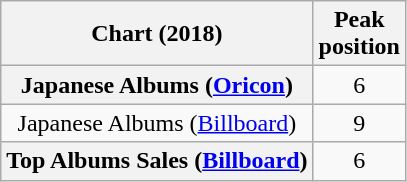<table class="wikitable plainrowheaders" style="text-align:center">
<tr>
<th scope="col">Chart (2018)</th>
<th scope="col">Peak<br> position</th>
</tr>
<tr>
<th scope="row">Japanese Albums (<a href='#'>Oricon</a>)</th>
<td>6</td>
</tr>
<tr>
<td scope="row">Japanese Albums (<a href='#'>Billboard</a>)</td>
<td>9</td>
</tr>
<tr>
<th scope="row">Top Albums Sales (<a href='#'>Billboard</a>)</th>
<td>6</td>
</tr>
</table>
